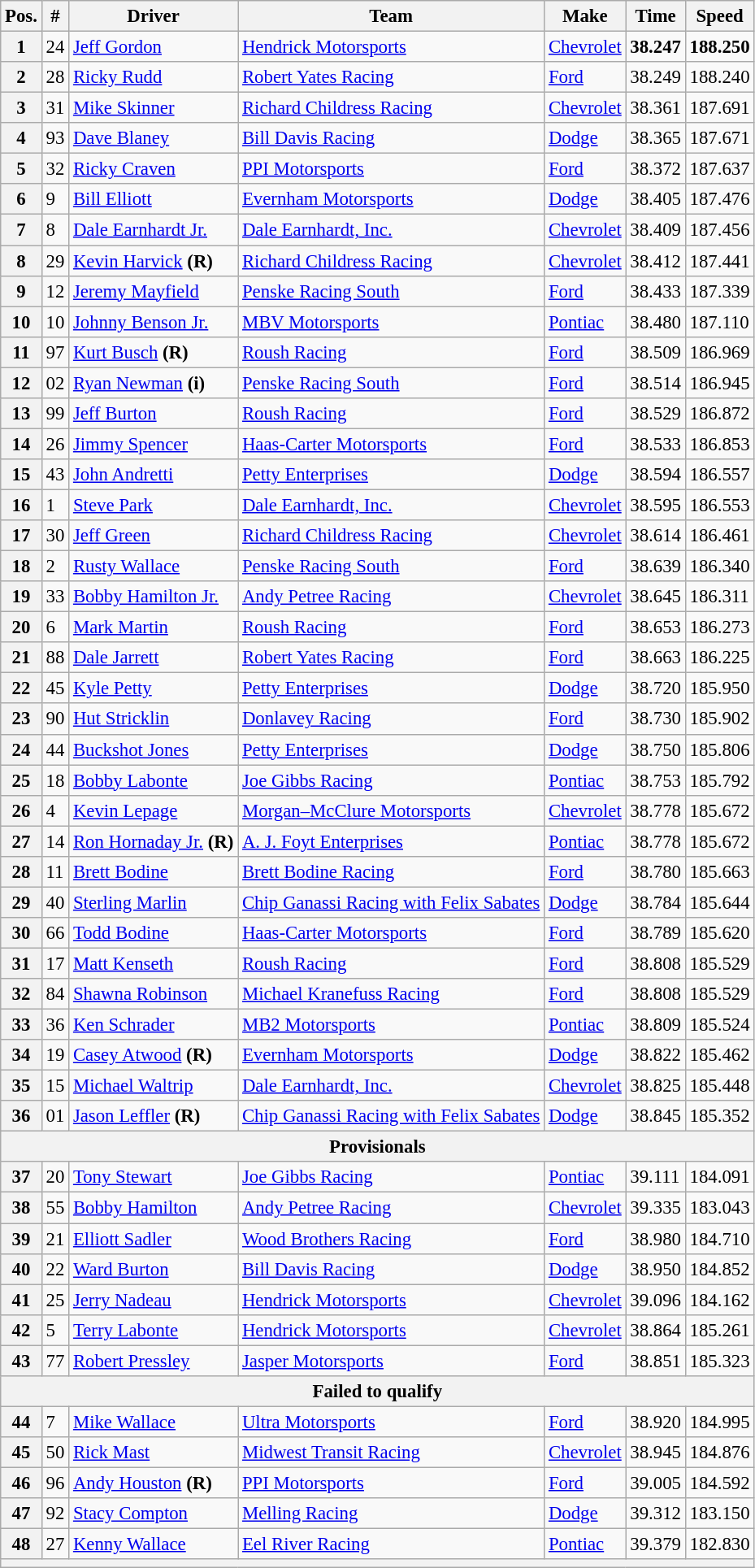<table class="wikitable" style="font-size:95%">
<tr>
<th>Pos.</th>
<th>#</th>
<th>Driver</th>
<th>Team</th>
<th>Make</th>
<th>Time</th>
<th>Speed</th>
</tr>
<tr>
<th>1</th>
<td>24</td>
<td><a href='#'>Jeff Gordon</a></td>
<td><a href='#'>Hendrick Motorsports</a></td>
<td><a href='#'>Chevrolet</a></td>
<td><strong>38.247</strong></td>
<td><strong>188.250</strong></td>
</tr>
<tr>
<th>2</th>
<td>28</td>
<td><a href='#'>Ricky Rudd</a></td>
<td><a href='#'>Robert Yates Racing</a></td>
<td><a href='#'>Ford</a></td>
<td>38.249</td>
<td>188.240</td>
</tr>
<tr>
<th>3</th>
<td>31</td>
<td><a href='#'>Mike Skinner</a></td>
<td><a href='#'>Richard Childress Racing</a></td>
<td><a href='#'>Chevrolet</a></td>
<td>38.361</td>
<td>187.691</td>
</tr>
<tr>
<th>4</th>
<td>93</td>
<td><a href='#'>Dave Blaney</a></td>
<td><a href='#'>Bill Davis Racing</a></td>
<td><a href='#'>Dodge</a></td>
<td>38.365</td>
<td>187.671</td>
</tr>
<tr>
<th>5</th>
<td>32</td>
<td><a href='#'>Ricky Craven</a></td>
<td><a href='#'>PPI Motorsports</a></td>
<td><a href='#'>Ford</a></td>
<td>38.372</td>
<td>187.637</td>
</tr>
<tr>
<th>6</th>
<td>9</td>
<td><a href='#'>Bill Elliott</a></td>
<td><a href='#'>Evernham Motorsports</a></td>
<td><a href='#'>Dodge</a></td>
<td>38.405</td>
<td>187.476</td>
</tr>
<tr>
<th>7</th>
<td>8</td>
<td><a href='#'>Dale Earnhardt Jr.</a></td>
<td><a href='#'>Dale Earnhardt, Inc.</a></td>
<td><a href='#'>Chevrolet</a></td>
<td>38.409</td>
<td>187.456</td>
</tr>
<tr>
<th>8</th>
<td>29</td>
<td><a href='#'>Kevin Harvick</a> <strong>(R)</strong></td>
<td><a href='#'>Richard Childress Racing</a></td>
<td><a href='#'>Chevrolet</a></td>
<td>38.412</td>
<td>187.441</td>
</tr>
<tr>
<th>9</th>
<td>12</td>
<td><a href='#'>Jeremy Mayfield</a></td>
<td><a href='#'>Penske Racing South</a></td>
<td><a href='#'>Ford</a></td>
<td>38.433</td>
<td>187.339</td>
</tr>
<tr>
<th>10</th>
<td>10</td>
<td><a href='#'>Johnny Benson Jr.</a></td>
<td><a href='#'>MBV Motorsports</a></td>
<td><a href='#'>Pontiac</a></td>
<td>38.480</td>
<td>187.110</td>
</tr>
<tr>
<th>11</th>
<td>97</td>
<td><a href='#'>Kurt Busch</a> <strong>(R)</strong></td>
<td><a href='#'>Roush Racing</a></td>
<td><a href='#'>Ford</a></td>
<td>38.509</td>
<td>186.969</td>
</tr>
<tr>
<th>12</th>
<td>02</td>
<td><a href='#'>Ryan Newman</a> <strong>(i)</strong></td>
<td><a href='#'>Penske Racing South</a></td>
<td><a href='#'>Ford</a></td>
<td>38.514</td>
<td>186.945</td>
</tr>
<tr>
<th>13</th>
<td>99</td>
<td><a href='#'>Jeff Burton</a></td>
<td><a href='#'>Roush Racing</a></td>
<td><a href='#'>Ford</a></td>
<td>38.529</td>
<td>186.872</td>
</tr>
<tr>
<th>14</th>
<td>26</td>
<td><a href='#'>Jimmy Spencer</a></td>
<td><a href='#'>Haas-Carter Motorsports</a></td>
<td><a href='#'>Ford</a></td>
<td>38.533</td>
<td>186.853</td>
</tr>
<tr>
<th>15</th>
<td>43</td>
<td><a href='#'>John Andretti</a></td>
<td><a href='#'>Petty Enterprises</a></td>
<td><a href='#'>Dodge</a></td>
<td>38.594</td>
<td>186.557</td>
</tr>
<tr>
<th>16</th>
<td>1</td>
<td><a href='#'>Steve Park</a></td>
<td><a href='#'>Dale Earnhardt, Inc.</a></td>
<td><a href='#'>Chevrolet</a></td>
<td>38.595</td>
<td>186.553</td>
</tr>
<tr>
<th>17</th>
<td>30</td>
<td><a href='#'>Jeff Green</a></td>
<td><a href='#'>Richard Childress Racing</a></td>
<td><a href='#'>Chevrolet</a></td>
<td>38.614</td>
<td>186.461</td>
</tr>
<tr>
<th>18</th>
<td>2</td>
<td><a href='#'>Rusty Wallace</a></td>
<td><a href='#'>Penske Racing South</a></td>
<td><a href='#'>Ford</a></td>
<td>38.639</td>
<td>186.340</td>
</tr>
<tr>
<th>19</th>
<td>33</td>
<td><a href='#'>Bobby Hamilton Jr.</a></td>
<td><a href='#'>Andy Petree Racing</a></td>
<td><a href='#'>Chevrolet</a></td>
<td>38.645</td>
<td>186.311</td>
</tr>
<tr>
<th>20</th>
<td>6</td>
<td><a href='#'>Mark Martin</a></td>
<td><a href='#'>Roush Racing</a></td>
<td><a href='#'>Ford</a></td>
<td>38.653</td>
<td>186.273</td>
</tr>
<tr>
<th>21</th>
<td>88</td>
<td><a href='#'>Dale Jarrett</a></td>
<td><a href='#'>Robert Yates Racing</a></td>
<td><a href='#'>Ford</a></td>
<td>38.663</td>
<td>186.225</td>
</tr>
<tr>
<th>22</th>
<td>45</td>
<td><a href='#'>Kyle Petty</a></td>
<td><a href='#'>Petty Enterprises</a></td>
<td><a href='#'>Dodge</a></td>
<td>38.720</td>
<td>185.950</td>
</tr>
<tr>
<th>23</th>
<td>90</td>
<td><a href='#'>Hut Stricklin</a></td>
<td><a href='#'>Donlavey Racing</a></td>
<td><a href='#'>Ford</a></td>
<td>38.730</td>
<td>185.902</td>
</tr>
<tr>
<th>24</th>
<td>44</td>
<td><a href='#'>Buckshot Jones</a></td>
<td><a href='#'>Petty Enterprises</a></td>
<td><a href='#'>Dodge</a></td>
<td>38.750</td>
<td>185.806</td>
</tr>
<tr>
<th>25</th>
<td>18</td>
<td><a href='#'>Bobby Labonte</a></td>
<td><a href='#'>Joe Gibbs Racing</a></td>
<td><a href='#'>Pontiac</a></td>
<td>38.753</td>
<td>185.792</td>
</tr>
<tr>
<th>26</th>
<td>4</td>
<td><a href='#'>Kevin Lepage</a></td>
<td><a href='#'>Morgan–McClure Motorsports</a></td>
<td><a href='#'>Chevrolet</a></td>
<td>38.778</td>
<td>185.672</td>
</tr>
<tr>
<th>27</th>
<td>14</td>
<td><a href='#'>Ron Hornaday Jr.</a> <strong>(R)</strong></td>
<td><a href='#'>A. J. Foyt Enterprises</a></td>
<td><a href='#'>Pontiac</a></td>
<td>38.778</td>
<td>185.672</td>
</tr>
<tr>
<th>28</th>
<td>11</td>
<td><a href='#'>Brett Bodine</a></td>
<td><a href='#'>Brett Bodine Racing</a></td>
<td><a href='#'>Ford</a></td>
<td>38.780</td>
<td>185.663</td>
</tr>
<tr>
<th>29</th>
<td>40</td>
<td><a href='#'>Sterling Marlin</a></td>
<td><a href='#'>Chip Ganassi Racing with Felix Sabates</a></td>
<td><a href='#'>Dodge</a></td>
<td>38.784</td>
<td>185.644</td>
</tr>
<tr>
<th>30</th>
<td>66</td>
<td><a href='#'>Todd Bodine</a></td>
<td><a href='#'>Haas-Carter Motorsports</a></td>
<td><a href='#'>Ford</a></td>
<td>38.789</td>
<td>185.620</td>
</tr>
<tr>
<th>31</th>
<td>17</td>
<td><a href='#'>Matt Kenseth</a></td>
<td><a href='#'>Roush Racing</a></td>
<td><a href='#'>Ford</a></td>
<td>38.808</td>
<td>185.529</td>
</tr>
<tr>
<th>32</th>
<td>84</td>
<td><a href='#'>Shawna Robinson</a></td>
<td><a href='#'>Michael Kranefuss Racing</a></td>
<td><a href='#'>Ford</a></td>
<td>38.808</td>
<td>185.529</td>
</tr>
<tr>
<th>33</th>
<td>36</td>
<td><a href='#'>Ken Schrader</a></td>
<td><a href='#'>MB2 Motorsports</a></td>
<td><a href='#'>Pontiac</a></td>
<td>38.809</td>
<td>185.524</td>
</tr>
<tr>
<th>34</th>
<td>19</td>
<td><a href='#'>Casey Atwood</a> <strong>(R)</strong></td>
<td><a href='#'>Evernham Motorsports</a></td>
<td><a href='#'>Dodge</a></td>
<td>38.822</td>
<td>185.462</td>
</tr>
<tr>
<th>35</th>
<td>15</td>
<td><a href='#'>Michael Waltrip</a></td>
<td><a href='#'>Dale Earnhardt, Inc.</a></td>
<td><a href='#'>Chevrolet</a></td>
<td>38.825</td>
<td>185.448</td>
</tr>
<tr>
<th>36</th>
<td>01</td>
<td><a href='#'>Jason Leffler</a> <strong>(R)</strong></td>
<td><a href='#'>Chip Ganassi Racing with Felix Sabates</a></td>
<td><a href='#'>Dodge</a></td>
<td>38.845</td>
<td>185.352</td>
</tr>
<tr>
<th colspan="7">Provisionals</th>
</tr>
<tr>
<th>37</th>
<td>20</td>
<td><a href='#'>Tony Stewart</a></td>
<td><a href='#'>Joe Gibbs Racing</a></td>
<td><a href='#'>Pontiac</a></td>
<td>39.111</td>
<td>184.091</td>
</tr>
<tr>
<th>38</th>
<td>55</td>
<td><a href='#'>Bobby Hamilton</a></td>
<td><a href='#'>Andy Petree Racing</a></td>
<td><a href='#'>Chevrolet</a></td>
<td>39.335</td>
<td>183.043</td>
</tr>
<tr>
<th>39</th>
<td>21</td>
<td><a href='#'>Elliott Sadler</a></td>
<td><a href='#'>Wood Brothers Racing</a></td>
<td><a href='#'>Ford</a></td>
<td>38.980</td>
<td>184.710</td>
</tr>
<tr>
<th>40</th>
<td>22</td>
<td><a href='#'>Ward Burton</a></td>
<td><a href='#'>Bill Davis Racing</a></td>
<td><a href='#'>Dodge</a></td>
<td>38.950</td>
<td>184.852</td>
</tr>
<tr>
<th>41</th>
<td>25</td>
<td><a href='#'>Jerry Nadeau</a></td>
<td><a href='#'>Hendrick Motorsports</a></td>
<td><a href='#'>Chevrolet</a></td>
<td>39.096</td>
<td>184.162</td>
</tr>
<tr>
<th>42</th>
<td>5</td>
<td><a href='#'>Terry Labonte</a></td>
<td><a href='#'>Hendrick Motorsports</a></td>
<td><a href='#'>Chevrolet</a></td>
<td>38.864</td>
<td>185.261</td>
</tr>
<tr>
<th>43</th>
<td>77</td>
<td><a href='#'>Robert Pressley</a></td>
<td><a href='#'>Jasper Motorsports</a></td>
<td><a href='#'>Ford</a></td>
<td>38.851</td>
<td>185.323</td>
</tr>
<tr>
<th colspan="7">Failed to qualify</th>
</tr>
<tr>
<th>44</th>
<td>7</td>
<td><a href='#'>Mike Wallace</a></td>
<td><a href='#'>Ultra Motorsports</a></td>
<td><a href='#'>Ford</a></td>
<td>38.920</td>
<td>184.995</td>
</tr>
<tr>
<th>45</th>
<td>50</td>
<td><a href='#'>Rick Mast</a></td>
<td><a href='#'>Midwest Transit Racing</a></td>
<td><a href='#'>Chevrolet</a></td>
<td>38.945</td>
<td>184.876</td>
</tr>
<tr>
<th>46</th>
<td>96</td>
<td><a href='#'>Andy Houston</a> <strong>(R)</strong></td>
<td><a href='#'>PPI Motorsports</a></td>
<td><a href='#'>Ford</a></td>
<td>39.005</td>
<td>184.592</td>
</tr>
<tr>
<th>47</th>
<td>92</td>
<td><a href='#'>Stacy Compton</a></td>
<td><a href='#'>Melling Racing</a></td>
<td><a href='#'>Dodge</a></td>
<td>39.312</td>
<td>183.150</td>
</tr>
<tr>
<th>48</th>
<td>27</td>
<td><a href='#'>Kenny Wallace</a></td>
<td><a href='#'>Eel River Racing</a></td>
<td><a href='#'>Pontiac</a></td>
<td>39.379</td>
<td>182.830</td>
</tr>
<tr>
<th colspan="7"></th>
</tr>
</table>
